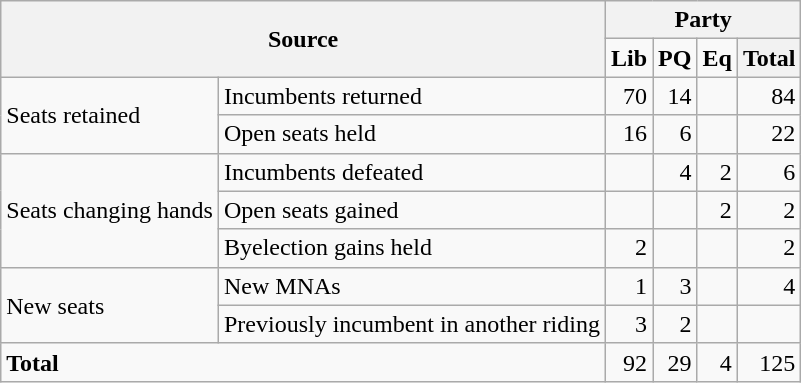<table class="wikitable" style="text-align:right;">
<tr>
<th colspan="2" rowspan="2">Source</th>
<th colspan="6">Party</th>
</tr>
<tr>
<td><strong>Lib</strong></td>
<td><strong>PQ</strong></td>
<td><strong>Eq</strong></td>
<th>Total</th>
</tr>
<tr>
<td rowspan="2" style="text-align:left;">Seats retained</td>
<td style="text-align:left;">Incumbents returned</td>
<td>70</td>
<td>14</td>
<td></td>
<td>84</td>
</tr>
<tr>
<td style="text-align:left;">Open seats held</td>
<td>16</td>
<td>6</td>
<td></td>
<td>22</td>
</tr>
<tr>
<td rowspan="3" style="text-align:left;">Seats changing hands</td>
<td style="text-align:left;">Incumbents defeated</td>
<td></td>
<td>4</td>
<td>2</td>
<td>6</td>
</tr>
<tr>
<td style="text-align:left;">Open seats gained</td>
<td></td>
<td></td>
<td>2</td>
<td>2</td>
</tr>
<tr>
<td style="text-align:left;">Byelection gains held</td>
<td>2</td>
<td></td>
<td></td>
<td>2</td>
</tr>
<tr>
<td rowspan="2" style="text-align:left;">New seats</td>
<td style="text-align:left;">New MNAs</td>
<td>1</td>
<td>3</td>
<td></td>
<td>4</td>
</tr>
<tr>
<td style="text-align:left;">Previously incumbent in another riding</td>
<td>3</td>
<td>2</td>
<td></td>
<td></td>
</tr>
<tr>
<td colspan="2" style="text-align:left;"><strong>Total</strong></td>
<td>92</td>
<td>29</td>
<td>4</td>
<td>125</td>
</tr>
</table>
